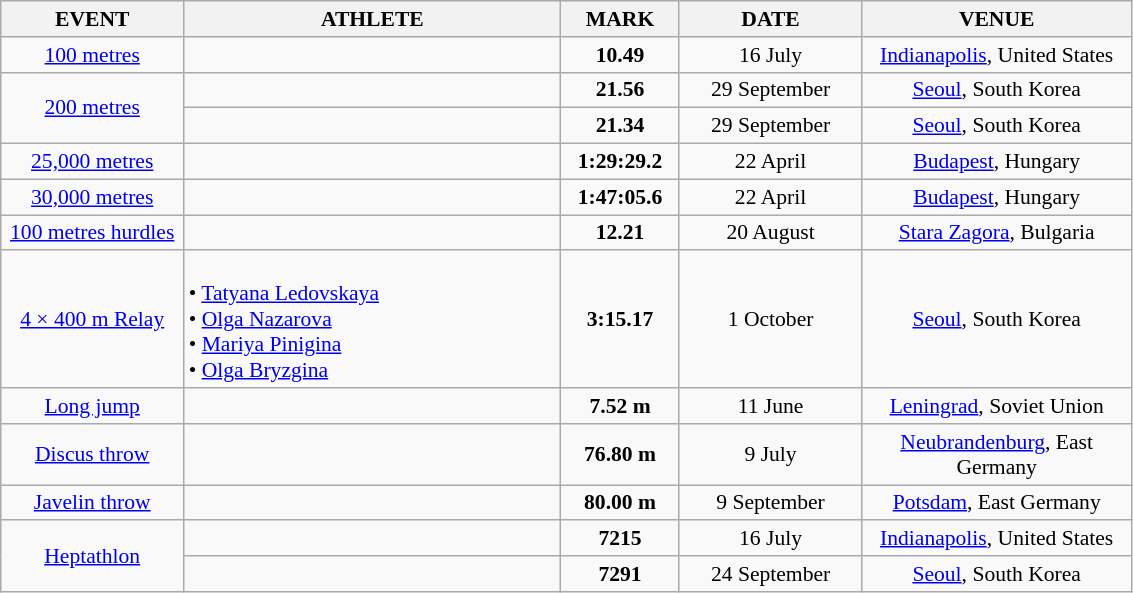<table class="wikitable" style="border-collapse: collapse; font-size: 90%;">
<tr>
<th align="center" style="width: 8em">EVENT</th>
<th align="center" style="width: 17em">ATHLETE</th>
<th align="center" style="width: 5em">MARK</th>
<th align="center" style="width: 8em">DATE</th>
<th align="center" style="width: 12em">VENUE</th>
</tr>
<tr>
<td align="center"><a href='#'>100 metres</a></td>
<td></td>
<td align="center"><strong>10.49</strong></td>
<td align="center">16 July</td>
<td align="center"><a href='#'>Indianapolis</a>, United States</td>
</tr>
<tr>
<td rowspan="2" align="center"><a href='#'>200 metres</a></td>
<td></td>
<td align="center"><strong>21.56</strong></td>
<td align="center">29 September</td>
<td align="center"><a href='#'>Seoul</a>, South Korea</td>
</tr>
<tr>
<td></td>
<td align="center"><strong>21.34</strong></td>
<td align="center">29 September</td>
<td align="center"><a href='#'>Seoul</a>, South Korea</td>
</tr>
<tr>
<td align="center"><a href='#'>25,000 metres</a></td>
<td></td>
<td align="center"><strong>1:29:29.2</strong></td>
<td align="center">22 April</td>
<td align="center"><a href='#'>Budapest</a>, Hungary</td>
</tr>
<tr>
<td align="center"><a href='#'>30,000 metres</a></td>
<td></td>
<td align="center"><strong>1:47:05.6</strong></td>
<td align="center">22 April</td>
<td align="center"><a href='#'>Budapest</a>, Hungary</td>
</tr>
<tr>
<td align=center><a href='#'>100 metres hurdles</a></td>
<td></td>
<td align=center><strong>12.21</strong></td>
<td align=center>20 August</td>
<td align=center><a href='#'>Stara Zagora</a>, Bulgaria</td>
</tr>
<tr>
<td align="center"><a href='#'>4 × 400 m Relay</a></td>
<td><strong></strong><br>• <a href='#'>Tatyana Ledovskaya</a><br>• <a href='#'>Olga Nazarova</a><br>• <a href='#'>Mariya Pinigina</a><br>• <a href='#'>Olga Bryzgina</a></td>
<td align="center"><strong>3:15.17</strong></td>
<td align="center">1 October</td>
<td align="center"><a href='#'>Seoul</a>, South Korea</td>
</tr>
<tr>
<td align=center><a href='#'>Long jump</a></td>
<td></td>
<td align=center><strong>7.52 m</strong></td>
<td align=center>11 June</td>
<td align=center><a href='#'>Leningrad</a>, Soviet Union</td>
</tr>
<tr>
<td align=center><a href='#'>Discus throw</a></td>
<td></td>
<td align=center><strong>76.80 m</strong></td>
<td align=center>9 July</td>
<td align=center><a href='#'>Neubrandenburg</a>, East Germany</td>
</tr>
<tr>
<td align=center><a href='#'>Javelin throw</a></td>
<td></td>
<td align=center><strong>80.00 m</strong></td>
<td align=center>9 September</td>
<td align=center><a href='#'>Potsdam</a>, East Germany</td>
</tr>
<tr>
<td rowspan=2 align="center"><a href='#'>Heptathlon</a></td>
<td></td>
<td align="center"><strong>7215</strong></td>
<td align="center">16 July</td>
<td align="center"><a href='#'>Indianapolis</a>, United States</td>
</tr>
<tr>
<td></td>
<td align="center"><strong>7291</strong></td>
<td align="center">24 September</td>
<td align="center"><a href='#'>Seoul</a>, South Korea</td>
</tr>
</table>
